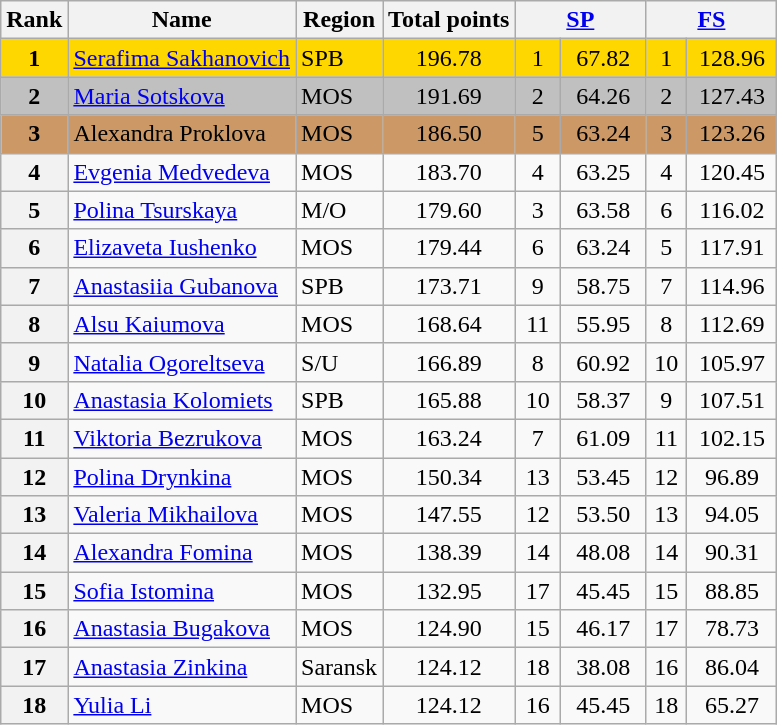<table class="wikitable sortable">
<tr>
<th>Rank</th>
<th>Name</th>
<th>Region</th>
<th>Total points</th>
<th colspan=2 width=80px><a href='#'>SP</a></th>
<th colspan=2 width=80px><a href='#'>FS</a></th>
</tr>
<tr bgcolor=gold>
<td align=center><strong>1</strong></td>
<td><a href='#'>Serafima Sakhanovich</a></td>
<td>SPB</td>
<td align=center>196.78</td>
<td align=center>1</td>
<td align=center>67.82</td>
<td align=center>1</td>
<td align=center>128.96</td>
</tr>
<tr bgcolor=silver>
<td align=center><strong>2</strong></td>
<td><a href='#'>Maria Sotskova</a></td>
<td>MOS</td>
<td align=center>191.69</td>
<td align=center>2</td>
<td align=center>64.26</td>
<td align=center>2</td>
<td align=center>127.43</td>
</tr>
<tr bgcolor=cc9966>
<td align=center><strong>3</strong></td>
<td>Alexandra Proklova</td>
<td>MOS</td>
<td align=center>186.50</td>
<td align=center>5</td>
<td align=center>63.24</td>
<td align=center>3</td>
<td align=center>123.26</td>
</tr>
<tr>
<th>4</th>
<td><a href='#'>Evgenia Medvedeva</a></td>
<td>MOS</td>
<td align=center>183.70</td>
<td align=center>4</td>
<td align=center>63.25</td>
<td align=center>4</td>
<td align=center>120.45</td>
</tr>
<tr>
<th>5</th>
<td><a href='#'>Polina Tsurskaya</a></td>
<td>M/O</td>
<td align=center>179.60</td>
<td align=center>3</td>
<td align=center>63.58</td>
<td align=center>6</td>
<td align=center>116.02</td>
</tr>
<tr>
<th>6</th>
<td><a href='#'>Elizaveta Iushenko</a></td>
<td>MOS</td>
<td align=center>179.44</td>
<td align=center>6</td>
<td align=center>63.24</td>
<td align=center>5</td>
<td align=center>117.91</td>
</tr>
<tr>
<th>7</th>
<td><a href='#'>Anastasiia Gubanova</a></td>
<td>SPB</td>
<td align=center>173.71</td>
<td align=center>9</td>
<td align=center>58.75</td>
<td align=center>7</td>
<td align=center>114.96</td>
</tr>
<tr>
<th>8</th>
<td><a href='#'>Alsu Kaiumova</a></td>
<td>MOS</td>
<td align=center>168.64</td>
<td align=center>11</td>
<td align=center>55.95</td>
<td align=center>8</td>
<td align=center>112.69</td>
</tr>
<tr>
<th>9</th>
<td><a href='#'>Natalia Ogoreltseva</a></td>
<td>S/U</td>
<td align=center>166.89</td>
<td align=center>8</td>
<td align=center>60.92</td>
<td align=center>10</td>
<td align=center>105.97</td>
</tr>
<tr>
<th>10</th>
<td><a href='#'>Anastasia Kolomiets</a></td>
<td>SPB</td>
<td align=center>165.88</td>
<td align=center>10</td>
<td align=center>58.37</td>
<td align=center>9</td>
<td align=center>107.51</td>
</tr>
<tr>
<th>11</th>
<td><a href='#'>Viktoria Bezrukova</a></td>
<td>MOS</td>
<td align=center>163.24</td>
<td align=center>7</td>
<td align=center>61.09</td>
<td align=center>11</td>
<td align=center>102.15</td>
</tr>
<tr>
<th>12</th>
<td><a href='#'>Polina Drynkina</a></td>
<td>MOS</td>
<td align=center>150.34</td>
<td align=center>13</td>
<td align=center>53.45</td>
<td align=center>12</td>
<td align=center>96.89</td>
</tr>
<tr>
<th>13</th>
<td><a href='#'>Valeria Mikhailova</a></td>
<td>MOS</td>
<td align=center>147.55</td>
<td align=center>12</td>
<td align=center>53.50</td>
<td align=center>13</td>
<td align=center>94.05</td>
</tr>
<tr>
<th>14</th>
<td><a href='#'>Alexandra Fomina</a></td>
<td>MOS</td>
<td align=center>138.39</td>
<td align=center>14</td>
<td align=center>48.08</td>
<td align=center>14</td>
<td align=center>90.31</td>
</tr>
<tr>
<th>15</th>
<td><a href='#'>Sofia Istomina</a></td>
<td>MOS</td>
<td align=center>132.95</td>
<td align=center>17</td>
<td align=center>45.45</td>
<td align=center>15</td>
<td align=center>88.85</td>
</tr>
<tr>
<th>16</th>
<td><a href='#'>Anastasia Bugakova</a></td>
<td>MOS</td>
<td align=center>124.90</td>
<td align=center>15</td>
<td align=center>46.17</td>
<td align=center>17</td>
<td align=center>78.73</td>
</tr>
<tr>
<th>17</th>
<td><a href='#'>Anastasia Zinkina</a></td>
<td>Saransk</td>
<td align=center>124.12</td>
<td align=center>18</td>
<td align=center>38.08</td>
<td align=center>16</td>
<td align=center>86.04</td>
</tr>
<tr>
<th>18</th>
<td><a href='#'>Yulia Li</a></td>
<td>MOS</td>
<td align=center>124.12</td>
<td align=center>16</td>
<td align=center>45.45</td>
<td align=center>18</td>
<td align=center>65.27</td>
</tr>
</table>
